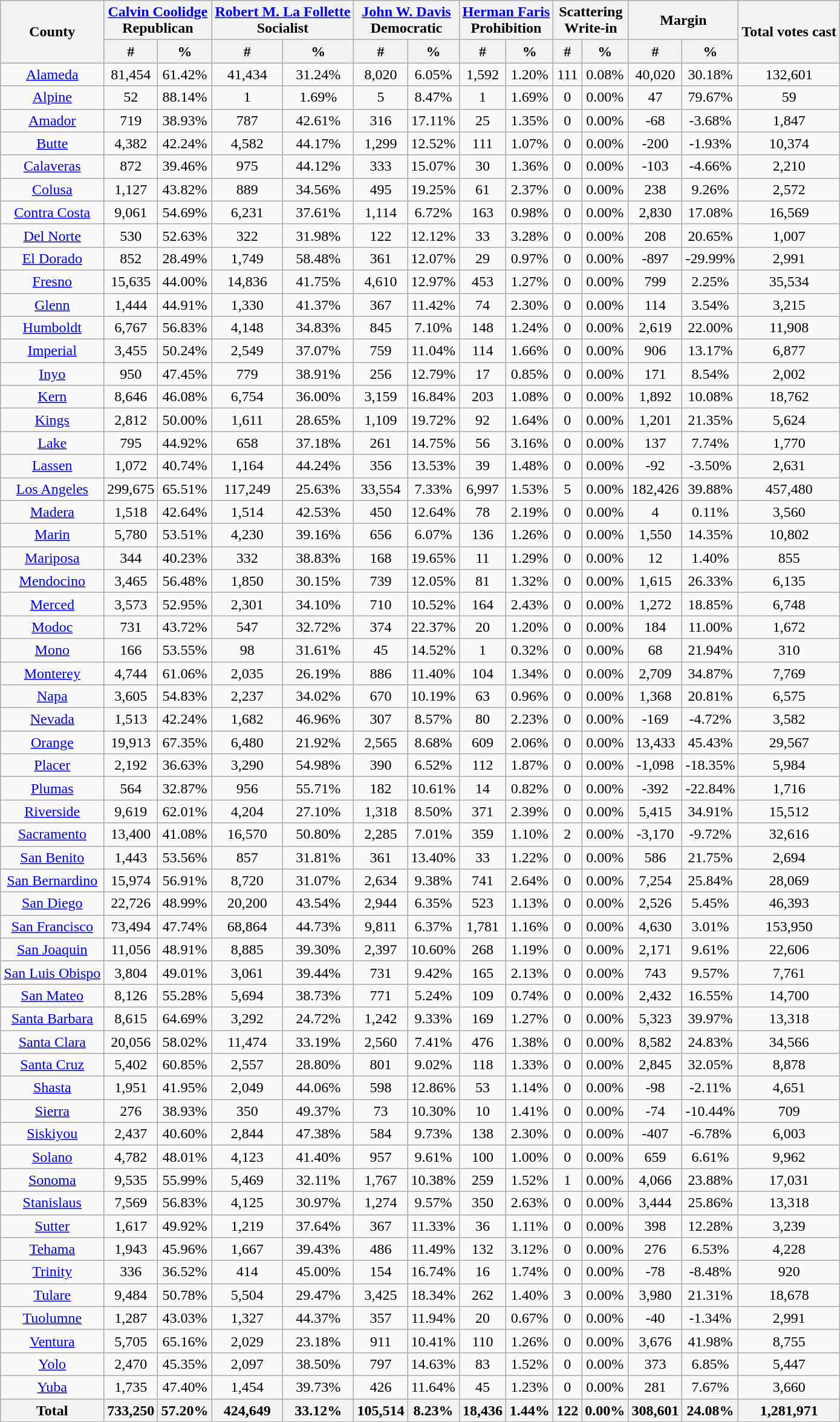<table class="wikitable sortable" style="text-align:center">
<tr>
<th rowspan="2">County</th>
<th style="text-align:center;" colspan="2"><a href='#'>Calvin Coolidge</a><br>Republican</th>
<th style="text-align:center;" colspan="2"><a href='#'>Robert M. La Follette</a><br>Socialist</th>
<th style="text-align:center;" colspan="2"><a href='#'>John W. Davis</a><br>Democratic</th>
<th style="text-align:center;" colspan="2"><a href='#'>Herman Faris</a><br>Prohibition</th>
<th style="text-align:center;" colspan="2">Scattering<br>Write-in</th>
<th style="text-align:center;" colspan="2">Margin</th>
<th style="text-align:center;" rowspan="2">Total votes cast</th>
</tr>
<tr>
<th style="text-align:center;" data-sort-type="number">#</th>
<th style="text-align:center;" data-sort-type="number">%</th>
<th style="text-align:center;" data-sort-type="number">#</th>
<th style="text-align:center;" data-sort-type="number">%</th>
<th style="text-align:center;" data-sort-type="number">#</th>
<th style="text-align:center;" data-sort-type="number">%</th>
<th style="text-align:center;" data-sort-type="number">#</th>
<th style="text-align:center;" data-sort-type="number">%</th>
<th style="text-align:center;" data-sort-type="number">#</th>
<th style="text-align:center;" data-sort-type="number">%</th>
<th style="text-align:center;" data-sort-type="number">#</th>
<th style="text-align:center;" data-sort-type="number">%</th>
</tr>
<tr style="text-align:center;">
<td><a href='#'>Alameda</a></td>
<td>81,454</td>
<td>61.42%</td>
<td>41,434</td>
<td>31.24%</td>
<td>8,020</td>
<td>6.05%</td>
<td>1,592</td>
<td>1.20%</td>
<td>111</td>
<td>0.08%</td>
<td>40,020</td>
<td>30.18%</td>
<td>132,601</td>
</tr>
<tr style="text-align:center;">
<td><a href='#'>Alpine</a></td>
<td>52</td>
<td>88.14%</td>
<td>1</td>
<td>1.69%</td>
<td>5</td>
<td>8.47%</td>
<td>1</td>
<td>1.69%</td>
<td>0</td>
<td>0.00%</td>
<td>47</td>
<td>79.67%</td>
<td>59</td>
</tr>
<tr style="text-align:center;">
<td><a href='#'>Amador</a></td>
<td>719</td>
<td>38.93%</td>
<td>787</td>
<td>42.61%</td>
<td>316</td>
<td>17.11%</td>
<td>25</td>
<td>1.35%</td>
<td>0</td>
<td>0.00%</td>
<td>-68</td>
<td>-3.68%</td>
<td>1,847</td>
</tr>
<tr style="text-align:center;">
<td><a href='#'>Butte</a></td>
<td>4,382</td>
<td>42.24%</td>
<td>4,582</td>
<td>44.17%</td>
<td>1,299</td>
<td>12.52%</td>
<td>111</td>
<td>1.07%</td>
<td>0</td>
<td>0.00%</td>
<td>-200</td>
<td>-1.93%</td>
<td>10,374</td>
</tr>
<tr style="text-align:center;">
<td><a href='#'>Calaveras</a></td>
<td>872</td>
<td>39.46%</td>
<td>975</td>
<td>44.12%</td>
<td>333</td>
<td>15.07%</td>
<td>30</td>
<td>1.36%</td>
<td>0</td>
<td>0.00%</td>
<td>-103</td>
<td>-4.66%</td>
<td>2,210</td>
</tr>
<tr style="text-align:center;">
<td><a href='#'>Colusa</a></td>
<td>1,127</td>
<td>43.82%</td>
<td>889</td>
<td>34.56%</td>
<td>495</td>
<td>19.25%</td>
<td>61</td>
<td>2.37%</td>
<td>0</td>
<td>0.00%</td>
<td>238</td>
<td>9.26%</td>
<td>2,572</td>
</tr>
<tr style="text-align:center;">
<td><a href='#'>Contra Costa</a></td>
<td>9,061</td>
<td>54.69%</td>
<td>6,231</td>
<td>37.61%</td>
<td>1,114</td>
<td>6.72%</td>
<td>163</td>
<td>0.98%</td>
<td>0</td>
<td>0.00%</td>
<td>2,830</td>
<td>17.08%</td>
<td>16,569</td>
</tr>
<tr style="text-align:center;">
<td><a href='#'>Del Norte</a></td>
<td>530</td>
<td>52.63%</td>
<td>322</td>
<td>31.98%</td>
<td>122</td>
<td>12.12%</td>
<td>33</td>
<td>3.28%</td>
<td>0</td>
<td>0.00%</td>
<td>208</td>
<td>20.65%</td>
<td>1,007</td>
</tr>
<tr style="text-align:center;">
<td><a href='#'>El Dorado</a></td>
<td>852</td>
<td>28.49%</td>
<td>1,749</td>
<td>58.48%</td>
<td>361</td>
<td>12.07%</td>
<td>29</td>
<td>0.97%</td>
<td>0</td>
<td>0.00%</td>
<td>-897</td>
<td>-29.99%</td>
<td>2,991</td>
</tr>
<tr style="text-align:center;">
<td><a href='#'>Fresno</a></td>
<td>15,635</td>
<td>44.00%</td>
<td>14,836</td>
<td>41.75%</td>
<td>4,610</td>
<td>12.97%</td>
<td>453</td>
<td>1.27%</td>
<td>0</td>
<td>0.00%</td>
<td>799</td>
<td>2.25%</td>
<td>35,534</td>
</tr>
<tr style="text-align:center;">
<td><a href='#'>Glenn</a></td>
<td>1,444</td>
<td>44.91%</td>
<td>1,330</td>
<td>41.37%</td>
<td>367</td>
<td>11.42%</td>
<td>74</td>
<td>2.30%</td>
<td>0</td>
<td>0.00%</td>
<td>114</td>
<td>3.54%</td>
<td>3,215</td>
</tr>
<tr style="text-align:center;">
<td><a href='#'>Humboldt</a></td>
<td>6,767</td>
<td>56.83%</td>
<td>4,148</td>
<td>34.83%</td>
<td>845</td>
<td>7.10%</td>
<td>148</td>
<td>1.24%</td>
<td>0</td>
<td>0.00%</td>
<td>2,619</td>
<td>22.00%</td>
<td>11,908</td>
</tr>
<tr style="text-align:center;">
<td><a href='#'>Imperial</a></td>
<td>3,455</td>
<td>50.24%</td>
<td>2,549</td>
<td>37.07%</td>
<td>759</td>
<td>11.04%</td>
<td>114</td>
<td>1.66%</td>
<td>0</td>
<td>0.00%</td>
<td>906</td>
<td>13.17%</td>
<td>6,877</td>
</tr>
<tr style="text-align:center;">
<td><a href='#'>Inyo</a></td>
<td>950</td>
<td>47.45%</td>
<td>779</td>
<td>38.91%</td>
<td>256</td>
<td>12.79%</td>
<td>17</td>
<td>0.85%</td>
<td>0</td>
<td>0.00%</td>
<td>171</td>
<td>8.54%</td>
<td>2,002</td>
</tr>
<tr style="text-align:center;">
<td><a href='#'>Kern</a></td>
<td>8,646</td>
<td>46.08%</td>
<td>6,754</td>
<td>36.00%</td>
<td>3,159</td>
<td>16.84%</td>
<td>203</td>
<td>1.08%</td>
<td>0</td>
<td>0.00%</td>
<td>1,892</td>
<td>10.08%</td>
<td>18,762</td>
</tr>
<tr style="text-align:center;">
<td><a href='#'>Kings</a></td>
<td>2,812</td>
<td>50.00%</td>
<td>1,611</td>
<td>28.65%</td>
<td>1,109</td>
<td>19.72%</td>
<td>92</td>
<td>1.64%</td>
<td>0</td>
<td>0.00%</td>
<td>1,201</td>
<td>21.35%</td>
<td>5,624</td>
</tr>
<tr style="text-align:center;">
<td><a href='#'>Lake</a></td>
<td>795</td>
<td>44.92%</td>
<td>658</td>
<td>37.18%</td>
<td>261</td>
<td>14.75%</td>
<td>56</td>
<td>3.16%</td>
<td>0</td>
<td>0.00%</td>
<td>137</td>
<td>7.74%</td>
<td>1,770</td>
</tr>
<tr style="text-align:center;">
<td><a href='#'>Lassen</a></td>
<td>1,072</td>
<td>40.74%</td>
<td>1,164</td>
<td>44.24%</td>
<td>356</td>
<td>13.53%</td>
<td>39</td>
<td>1.48%</td>
<td>0</td>
<td>0.00%</td>
<td>-92</td>
<td>-3.50%</td>
<td>2,631</td>
</tr>
<tr style="text-align:center;">
<td><a href='#'>Los Angeles</a></td>
<td>299,675</td>
<td>65.51%</td>
<td>117,249</td>
<td>25.63%</td>
<td>33,554</td>
<td>7.33%</td>
<td>6,997</td>
<td>1.53%</td>
<td>5</td>
<td>0.00%</td>
<td>182,426</td>
<td>39.88%</td>
<td>457,480</td>
</tr>
<tr style="text-align:center;">
<td><a href='#'>Madera</a></td>
<td>1,518</td>
<td>42.64%</td>
<td>1,514</td>
<td>42.53%</td>
<td>450</td>
<td>12.64%</td>
<td>78</td>
<td>2.19%</td>
<td>0</td>
<td>0.00%</td>
<td>4</td>
<td>0.11%</td>
<td>3,560</td>
</tr>
<tr style="text-align:center;">
<td><a href='#'>Marin</a></td>
<td>5,780</td>
<td>53.51%</td>
<td>4,230</td>
<td>39.16%</td>
<td>656</td>
<td>6.07%</td>
<td>136</td>
<td>1.26%</td>
<td>0</td>
<td>0.00%</td>
<td>1,550</td>
<td>14.35%</td>
<td>10,802</td>
</tr>
<tr style="text-align:center;">
<td><a href='#'>Mariposa</a></td>
<td>344</td>
<td>40.23%</td>
<td>332</td>
<td>38.83%</td>
<td>168</td>
<td>19.65%</td>
<td>11</td>
<td>1.29%</td>
<td>0</td>
<td>0.00%</td>
<td>12</td>
<td>1.40%</td>
<td>855</td>
</tr>
<tr style="text-align:center;">
<td><a href='#'>Mendocino</a></td>
<td>3,465</td>
<td>56.48%</td>
<td>1,850</td>
<td>30.15%</td>
<td>739</td>
<td>12.05%</td>
<td>81</td>
<td>1.32%</td>
<td>0</td>
<td>0.00%</td>
<td>1,615</td>
<td>26.33%</td>
<td>6,135</td>
</tr>
<tr style="text-align:center;">
<td><a href='#'>Merced</a></td>
<td>3,573</td>
<td>52.95%</td>
<td>2,301</td>
<td>34.10%</td>
<td>710</td>
<td>10.52%</td>
<td>164</td>
<td>2.43%</td>
<td>0</td>
<td>0.00%</td>
<td>1,272</td>
<td>18.85%</td>
<td>6,748</td>
</tr>
<tr style="text-align:center;">
<td><a href='#'>Modoc</a></td>
<td>731</td>
<td>43.72%</td>
<td>547</td>
<td>32.72%</td>
<td>374</td>
<td>22.37%</td>
<td>20</td>
<td>1.20%</td>
<td>0</td>
<td>0.00%</td>
<td>184</td>
<td>11.00%</td>
<td>1,672</td>
</tr>
<tr style="text-align:center;">
<td><a href='#'>Mono</a></td>
<td>166</td>
<td>53.55%</td>
<td>98</td>
<td>31.61%</td>
<td>45</td>
<td>14.52%</td>
<td>1</td>
<td>0.32%</td>
<td>0</td>
<td>0.00%</td>
<td>68</td>
<td>21.94%</td>
<td>310</td>
</tr>
<tr style="text-align:center;">
<td><a href='#'>Monterey</a></td>
<td>4,744</td>
<td>61.06%</td>
<td>2,035</td>
<td>26.19%</td>
<td>886</td>
<td>11.40%</td>
<td>104</td>
<td>1.34%</td>
<td>0</td>
<td>0.00%</td>
<td>2,709</td>
<td>34.87%</td>
<td>7,769</td>
</tr>
<tr style="text-align:center;">
<td><a href='#'>Napa</a></td>
<td>3,605</td>
<td>54.83%</td>
<td>2,237</td>
<td>34.02%</td>
<td>670</td>
<td>10.19%</td>
<td>63</td>
<td>0.96%</td>
<td>0</td>
<td>0.00%</td>
<td>1,368</td>
<td>20.81%</td>
<td>6,575</td>
</tr>
<tr style="text-align:center;">
<td><a href='#'>Nevada</a></td>
<td>1,513</td>
<td>42.24%</td>
<td>1,682</td>
<td>46.96%</td>
<td>307</td>
<td>8.57%</td>
<td>80</td>
<td>2.23%</td>
<td>0</td>
<td>0.00%</td>
<td>-169</td>
<td>-4.72%</td>
<td>3,582</td>
</tr>
<tr style="text-align:center;">
<td><a href='#'>Orange</a></td>
<td>19,913</td>
<td>67.35%</td>
<td>6,480</td>
<td>21.92%</td>
<td>2,565</td>
<td>8.68%</td>
<td>609</td>
<td>2.06%</td>
<td>0</td>
<td>0.00%</td>
<td>13,433</td>
<td>45.43%</td>
<td>29,567</td>
</tr>
<tr style="text-align:center;">
<td><a href='#'>Placer</a></td>
<td>2,192</td>
<td>36.63%</td>
<td>3,290</td>
<td>54.98%</td>
<td>390</td>
<td>6.52%</td>
<td>112</td>
<td>1.87%</td>
<td>0</td>
<td>0.00%</td>
<td>-1,098</td>
<td>-18.35%</td>
<td>5,984</td>
</tr>
<tr style="text-align:center;">
<td><a href='#'>Plumas</a></td>
<td>564</td>
<td>32.87%</td>
<td>956</td>
<td>55.71%</td>
<td>182</td>
<td>10.61%</td>
<td>14</td>
<td>0.82%</td>
<td>0</td>
<td>0.00%</td>
<td>-392</td>
<td>-22.84%</td>
<td>1,716</td>
</tr>
<tr style="text-align:center;">
<td><a href='#'>Riverside</a></td>
<td>9,619</td>
<td>62.01%</td>
<td>4,204</td>
<td>27.10%</td>
<td>1,318</td>
<td>8.50%</td>
<td>371</td>
<td>2.39%</td>
<td>0</td>
<td>0.00%</td>
<td>5,415</td>
<td>34.91%</td>
<td>15,512</td>
</tr>
<tr style="text-align:center;">
<td><a href='#'>Sacramento</a></td>
<td>13,400</td>
<td>41.08%</td>
<td>16,570</td>
<td>50.80%</td>
<td>2,285</td>
<td>7.01%</td>
<td>359</td>
<td>1.10%</td>
<td>2</td>
<td>0.00%</td>
<td>-3,170</td>
<td>-9.72%</td>
<td>32,616</td>
</tr>
<tr style="text-align:center;">
<td><a href='#'>San Benito</a></td>
<td>1,443</td>
<td>53.56%</td>
<td>857</td>
<td>31.81%</td>
<td>361</td>
<td>13.40%</td>
<td>33</td>
<td>1.22%</td>
<td>0</td>
<td>0.00%</td>
<td>586</td>
<td>21.75%</td>
<td>2,694</td>
</tr>
<tr style="text-align:center;">
<td><a href='#'>San Bernardino</a></td>
<td>15,974</td>
<td>56.91%</td>
<td>8,720</td>
<td>31.07%</td>
<td>2,634</td>
<td>9.38%</td>
<td>741</td>
<td>2.64%</td>
<td>0</td>
<td>0.00%</td>
<td>7,254</td>
<td>25.84%</td>
<td>28,069</td>
</tr>
<tr style="text-align:center;">
<td><a href='#'>San Diego</a></td>
<td>22,726</td>
<td>48.99%</td>
<td>20,200</td>
<td>43.54%</td>
<td>2,944</td>
<td>6.35%</td>
<td>523</td>
<td>1.13%</td>
<td>0</td>
<td>0.00%</td>
<td>2,526</td>
<td>5.45%</td>
<td>46,393</td>
</tr>
<tr style="text-align:center;">
<td><a href='#'>San Francisco</a></td>
<td>73,494</td>
<td>47.74%</td>
<td>68,864</td>
<td>44.73%</td>
<td>9,811</td>
<td>6.37%</td>
<td>1,781</td>
<td>1.16%</td>
<td>0</td>
<td>0.00%</td>
<td>4,630</td>
<td>3.01%</td>
<td>153,950</td>
</tr>
<tr style="text-align:center;">
<td><a href='#'>San Joaquin</a></td>
<td>11,056</td>
<td>48.91%</td>
<td>8,885</td>
<td>39.30%</td>
<td>2,397</td>
<td>10.60%</td>
<td>268</td>
<td>1.19%</td>
<td>0</td>
<td>0.00%</td>
<td>2,171</td>
<td>9.61%</td>
<td>22,606</td>
</tr>
<tr style="text-align:center;">
<td><a href='#'>San Luis Obispo</a></td>
<td>3,804</td>
<td>49.01%</td>
<td>3,061</td>
<td>39.44%</td>
<td>731</td>
<td>9.42%</td>
<td>165</td>
<td>2.13%</td>
<td>0</td>
<td>0.00%</td>
<td>743</td>
<td>9.57%</td>
<td>7,761</td>
</tr>
<tr style="text-align:center;">
<td><a href='#'>San Mateo</a></td>
<td>8,126</td>
<td>55.28%</td>
<td>5,694</td>
<td>38.73%</td>
<td>771</td>
<td>5.24%</td>
<td>109</td>
<td>0.74%</td>
<td>0</td>
<td>0.00%</td>
<td>2,432</td>
<td>16.55%</td>
<td>14,700</td>
</tr>
<tr style="text-align:center;">
<td><a href='#'>Santa Barbara</a></td>
<td>8,615</td>
<td>64.69%</td>
<td>3,292</td>
<td>24.72%</td>
<td>1,242</td>
<td>9.33%</td>
<td>169</td>
<td>1.27%</td>
<td>0</td>
<td>0.00%</td>
<td>5,323</td>
<td>39.97%</td>
<td>13,318</td>
</tr>
<tr style="text-align:center;">
<td><a href='#'>Santa Clara</a></td>
<td>20,056</td>
<td>58.02%</td>
<td>11,474</td>
<td>33.19%</td>
<td>2,560</td>
<td>7.41%</td>
<td>476</td>
<td>1.38%</td>
<td>0</td>
<td>0.00%</td>
<td>8,582</td>
<td>24.83%</td>
<td>34,566</td>
</tr>
<tr style="text-align:center;">
<td><a href='#'>Santa Cruz</a></td>
<td>5,402</td>
<td>60.85%</td>
<td>2,557</td>
<td>28.80%</td>
<td>801</td>
<td>9.02%</td>
<td>118</td>
<td>1.33%</td>
<td>0</td>
<td>0.00%</td>
<td>2,845</td>
<td>32.05%</td>
<td>8,878</td>
</tr>
<tr style="text-align:center;">
<td><a href='#'>Shasta</a></td>
<td>1,951</td>
<td>41.95%</td>
<td>2,049</td>
<td>44.06%</td>
<td>598</td>
<td>12.86%</td>
<td>53</td>
<td>1.14%</td>
<td>0</td>
<td>0.00%</td>
<td>-98</td>
<td>-2.11%</td>
<td>4,651</td>
</tr>
<tr style="text-align:center;">
<td><a href='#'>Sierra</a></td>
<td>276</td>
<td>38.93%</td>
<td>350</td>
<td>49.37%</td>
<td>73</td>
<td>10.30%</td>
<td>10</td>
<td>1.41%</td>
<td>0</td>
<td>0.00%</td>
<td>-74</td>
<td>-10.44%</td>
<td>709</td>
</tr>
<tr style="text-align:center;">
<td><a href='#'>Siskiyou</a></td>
<td>2,437</td>
<td>40.60%</td>
<td>2,844</td>
<td>47.38%</td>
<td>584</td>
<td>9.73%</td>
<td>138</td>
<td>2.30%</td>
<td>0</td>
<td>0.00%</td>
<td>-407</td>
<td>-6.78%</td>
<td>6,003</td>
</tr>
<tr style="text-align:center;">
<td><a href='#'>Solano</a></td>
<td>4,782</td>
<td>48.01%</td>
<td>4,123</td>
<td>41.40%</td>
<td>957</td>
<td>9.61%</td>
<td>100</td>
<td>1.00%</td>
<td>0</td>
<td>0.00%</td>
<td>659</td>
<td>6.61%</td>
<td>9,962</td>
</tr>
<tr style="text-align:center;">
<td><a href='#'>Sonoma</a></td>
<td>9,535</td>
<td>55.99%</td>
<td>5,469</td>
<td>32.11%</td>
<td>1,767</td>
<td>10.38%</td>
<td>259</td>
<td>1.52%</td>
<td>1</td>
<td>0.00%</td>
<td>4,066</td>
<td>23.88%</td>
<td>17,031</td>
</tr>
<tr style="text-align:center;">
<td><a href='#'>Stanislaus</a></td>
<td>7,569</td>
<td>56.83%</td>
<td>4,125</td>
<td>30.97%</td>
<td>1,274</td>
<td>9.57%</td>
<td>350</td>
<td>2.63%</td>
<td>0</td>
<td>0.00%</td>
<td>3,444</td>
<td>25.86%</td>
<td>13,318</td>
</tr>
<tr style="text-align:center;">
<td><a href='#'>Sutter</a></td>
<td>1,617</td>
<td>49.92%</td>
<td>1,219</td>
<td>37.64%</td>
<td>367</td>
<td>11.33%</td>
<td>36</td>
<td>1.11%</td>
<td>0</td>
<td>0.00%</td>
<td>398</td>
<td>12.28%</td>
<td>3,239</td>
</tr>
<tr style="text-align:center;">
<td><a href='#'>Tehama</a></td>
<td>1,943</td>
<td>45.96%</td>
<td>1,667</td>
<td>39.43%</td>
<td>486</td>
<td>11.49%</td>
<td>132</td>
<td>3.12%</td>
<td>0</td>
<td>0.00%</td>
<td>276</td>
<td>6.53%</td>
<td>4,228</td>
</tr>
<tr style="text-align:center;">
<td><a href='#'>Trinity</a></td>
<td>336</td>
<td>36.52%</td>
<td>414</td>
<td>45.00%</td>
<td>154</td>
<td>16.74%</td>
<td>16</td>
<td>1.74%</td>
<td>0</td>
<td>0.00%</td>
<td>-78</td>
<td>-8.48%</td>
<td>920</td>
</tr>
<tr style="text-align:center;">
<td><a href='#'>Tulare</a></td>
<td>9,484</td>
<td>50.78%</td>
<td>5,504</td>
<td>29.47%</td>
<td>3,425</td>
<td>18.34%</td>
<td>262</td>
<td>1.40%</td>
<td>3</td>
<td>0.00%</td>
<td>3,980</td>
<td>21.31%</td>
<td>18,678</td>
</tr>
<tr style="text-align:center;">
<td><a href='#'>Tuolumne</a></td>
<td>1,287</td>
<td>43.03%</td>
<td>1,327</td>
<td>44.37%</td>
<td>357</td>
<td>11.94%</td>
<td>20</td>
<td>0.67%</td>
<td>0</td>
<td>0.00%</td>
<td>-40</td>
<td>-1.34%</td>
<td>2,991</td>
</tr>
<tr style="text-align:center;">
<td><a href='#'>Ventura</a></td>
<td>5,705</td>
<td>65.16%</td>
<td>2,029</td>
<td>23.18%</td>
<td>911</td>
<td>10.41%</td>
<td>110</td>
<td>1.26%</td>
<td>0</td>
<td>0.00%</td>
<td>3,676</td>
<td>41.98%</td>
<td>8,755</td>
</tr>
<tr style="text-align:center;">
<td><a href='#'>Yolo</a></td>
<td>2,470</td>
<td>45.35%</td>
<td>2,097</td>
<td>38.50%</td>
<td>797</td>
<td>14.63%</td>
<td>83</td>
<td>1.52%</td>
<td>0</td>
<td>0.00%</td>
<td>373</td>
<td>6.85%</td>
<td>5,447</td>
</tr>
<tr style="text-align:center;">
<td><a href='#'>Yuba</a></td>
<td>1,735</td>
<td>47.40%</td>
<td>1,454</td>
<td>39.73%</td>
<td>426</td>
<td>11.64%</td>
<td>45</td>
<td>1.23%</td>
<td>0</td>
<td>0.00%</td>
<td>281</td>
<td>7.67%</td>
<td>3,660</td>
</tr>
<tr style="text-align:center;">
<th>Total</th>
<th>733,250</th>
<th>57.20%</th>
<th>424,649</th>
<th>33.12%</th>
<th>105,514</th>
<th>8.23%</th>
<th>18,436</th>
<th>1.44%</th>
<th>122</th>
<th>0.00%</th>
<th>308,601</th>
<th>24.08%</th>
<th>1,281,971</th>
</tr>
</table>
